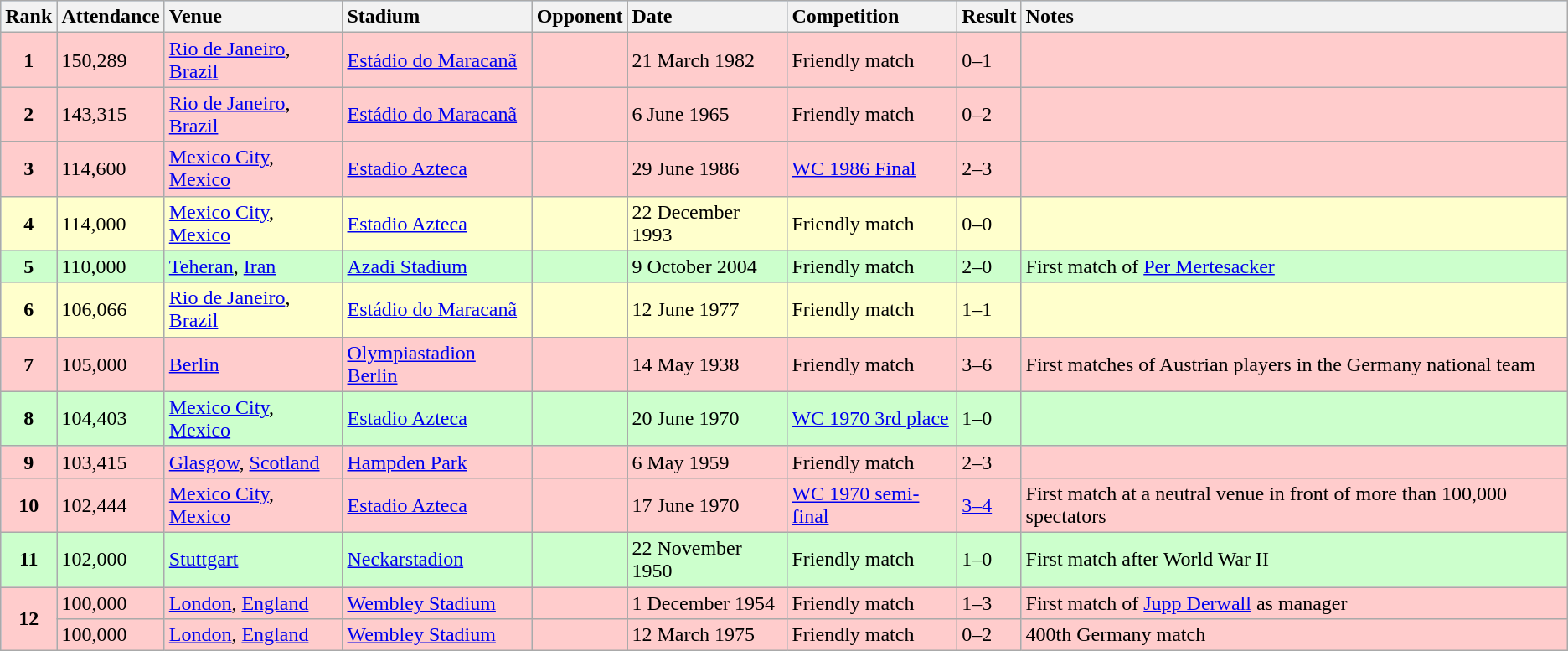<table class="wikitable sortable zebra" style="text-align:left; background:#D0E7FF;">
<tr class="hintergrundfarbe5">
<th style="text-align:left">Rank</th>
<th style="text-align:left">Attendance</th>
<th style="text-align:left">Venue</th>
<th style="text-align:left">Stadium</th>
<th style="text-align:left">Opponent</th>
<th style="text-align:left">Date</th>
<th style="text-align:left">Competition</th>
<th style="text-align:left">Result</th>
<th style="text-align:left">Notes</th>
</tr>
<tr style="background:#FFCCCC">
<td style="text-align:center" data-sort-value="001.1"><strong>1</strong></td>
<td>150,289</td>
<td><a href='#'>Rio de Janeiro</a>, <a href='#'>Brazil</a></td>
<td><a href='#'>Estádio do Maracanã</a></td>
<td></td>
<td>21 March 1982</td>
<td>Friendly match</td>
<td>0–1</td>
<td></td>
</tr>
<tr style="background:#FFCCCC">
<td style="text-align:center" data-sort-value="002.1"><strong>2</strong></td>
<td>143,315</td>
<td><a href='#'>Rio de Janeiro</a>, <a href='#'>Brazil</a></td>
<td><a href='#'>Estádio do Maracanã</a></td>
<td></td>
<td>6 June 1965</td>
<td>Friendly match</td>
<td>0–2</td>
<td></td>
</tr>
<tr style="background:#FFCCCC">
<td style="text-align:center" data-sort-value="003.1"><strong>3</strong></td>
<td>114,600</td>
<td><a href='#'>Mexico City</a>, <a href='#'>Mexico</a></td>
<td><a href='#'>Estadio Azteca</a></td>
<td></td>
<td>29 June 1986</td>
<td><a href='#'>WC 1986 Final</a></td>
<td>2–3</td>
<td></td>
</tr>
<tr style="background:#FFFFCC">
<td style="text-align:center" data-sort-value="004.1"><strong>4</strong></td>
<td>114,000</td>
<td><a href='#'>Mexico City</a>, <a href='#'>Mexico</a></td>
<td><a href='#'>Estadio Azteca</a></td>
<td></td>
<td>22 December 1993</td>
<td>Friendly match</td>
<td>0–0</td>
<td></td>
</tr>
<tr style="background:#CCFFCC">
<td style="text-align:center" data-sort-value="005.1"><strong>5</strong></td>
<td>110,000</td>
<td><a href='#'>Teheran</a>, <a href='#'>Iran</a></td>
<td><a href='#'>Azadi Stadium</a></td>
<td></td>
<td>9 October 2004</td>
<td>Friendly match</td>
<td>2–0</td>
<td>First match of <a href='#'>Per Mertesacker</a></td>
</tr>
<tr style="background:#FFFFCC">
<td style="text-align:center" data-sort-value="006.1"><strong>6</strong></td>
<td>106,066</td>
<td><a href='#'>Rio de Janeiro</a>, <a href='#'>Brazil</a></td>
<td><a href='#'>Estádio do Maracanã</a></td>
<td></td>
<td>12 June 1977</td>
<td>Friendly match</td>
<td>1–1</td>
<td></td>
</tr>
<tr style="background:#FFCCCC">
<td style="text-align:center" data-sort-value="007.1"><strong>7</strong></td>
<td>105,000</td>
<td><a href='#'>Berlin</a></td>
<td><a href='#'>Olympiastadion Berlin</a></td>
<td></td>
<td>14 May 1938</td>
<td>Friendly match</td>
<td>3–6</td>
<td>First matches of Austrian players in the Germany national team</td>
</tr>
<tr style="background:#CCFFCC">
<td style="text-align:center" data-sort-value="008.1"><strong>8</strong></td>
<td>104,403</td>
<td><a href='#'>Mexico City</a>, <a href='#'>Mexico</a></td>
<td><a href='#'>Estadio Azteca</a></td>
<td></td>
<td>20 June 1970</td>
<td><a href='#'>WC 1970 3rd place</a></td>
<td>1–0</td>
<td></td>
</tr>
<tr style="background:#FFCCCC">
<td style="text-align:center" data-sort-value="009.1"><strong>9</strong></td>
<td>103,415</td>
<td><a href='#'>Glasgow</a>, <a href='#'>Scotland</a></td>
<td><a href='#'>Hampden Park</a></td>
<td></td>
<td>6 May 1959</td>
<td>Friendly match</td>
<td>2–3</td>
<td></td>
</tr>
<tr style="background:#FFCCCC">
<td style="text-align:center" data-sort-value="010.1"><strong>10</strong></td>
<td>102,444</td>
<td><a href='#'>Mexico City</a>, <a href='#'>Mexico</a></td>
<td><a href='#'>Estadio Azteca</a></td>
<td></td>
<td>17 June 1970</td>
<td><a href='#'>WC 1970 semi-final</a></td>
<td><a href='#'>3–4</a> </td>
<td>First match at a neutral venue in front of more than 100,000 spectators</td>
</tr>
<tr style="background:#CCFFCC">
<td style="text-align:center" data-sort-value="011.1"><strong>11</strong></td>
<td>102,000</td>
<td><a href='#'>Stuttgart</a></td>
<td><a href='#'>Neckarstadion</a></td>
<td></td>
<td>22 November 1950</td>
<td>Friendly match</td>
<td>1–0</td>
<td>First match after World War II</td>
</tr>
<tr style="background:#FFCCCC">
<td rowspan="2" style="text-align:center" data-sort-value="012.1"><strong>12</strong></td>
<td>100,000</td>
<td><a href='#'>London</a>, <a href='#'>England</a></td>
<td><a href='#'>Wembley Stadium</a></td>
<td></td>
<td>1 December 1954</td>
<td>Friendly match</td>
<td>1–3</td>
<td>First match of <a href='#'>Jupp Derwall</a> as manager</td>
</tr>
<tr style="background:#FFCCCC">
<td>100,000</td>
<td><a href='#'>London</a>, <a href='#'>England</a></td>
<td><a href='#'>Wembley Stadium</a></td>
<td></td>
<td>12 March 1975</td>
<td>Friendly match</td>
<td>0–2</td>
<td>400th Germany match</td>
</tr>
</table>
